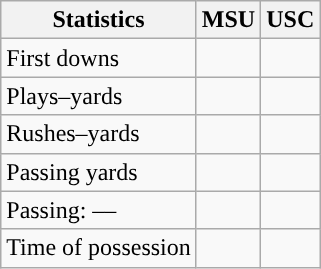<table class="wikitable" style="float:left">
<tr>
<th>Statistics</th>
<th>MSU</th>
<th>USC</th>
</tr>
<tr>
<td>First downs</td>
<td></td>
<td></td>
</tr>
<tr>
<td>Plays–yards</td>
<td></td>
<td></td>
</tr>
<tr>
<td>Rushes–yards</td>
<td></td>
<td></td>
</tr>
<tr>
<td>Passing yards</td>
<td></td>
<td></td>
</tr>
<tr>
<td>Passing: ––</td>
<td></td>
<td></td>
</tr>
<tr>
<td>Time of possession</td>
<td></td>
<td></td>
</tr>
</table>
